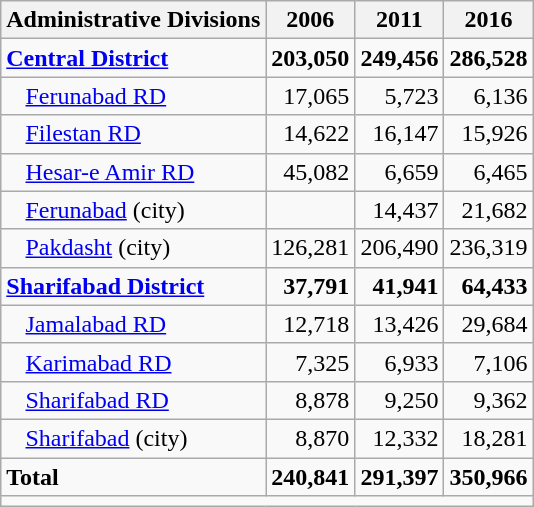<table class="wikitable">
<tr>
<th>Administrative Divisions</th>
<th>2006</th>
<th>2011</th>
<th>2016</th>
</tr>
<tr>
<td><strong><a href='#'>Central District</a></strong></td>
<td style="text-align: right;"><strong>203,050</strong></td>
<td style="text-align: right;"><strong>249,456</strong></td>
<td style="text-align: right;"><strong>286,528</strong></td>
</tr>
<tr>
<td style="padding-left: 1em;"><a href='#'>Ferunabad RD</a></td>
<td style="text-align: right;">17,065</td>
<td style="text-align: right;">5,723</td>
<td style="text-align: right;">6,136</td>
</tr>
<tr>
<td style="padding-left: 1em;"><a href='#'>Filestan RD</a></td>
<td style="text-align: right;">14,622</td>
<td style="text-align: right;">16,147</td>
<td style="text-align: right;">15,926</td>
</tr>
<tr>
<td style="padding-left: 1em;"><a href='#'>Hesar-e Amir RD</a></td>
<td style="text-align: right;">45,082</td>
<td style="text-align: right;">6,659</td>
<td style="text-align: right;">6,465</td>
</tr>
<tr>
<td style="padding-left: 1em;"><a href='#'>Ferunabad</a> (city)</td>
<td style="text-align: right;"></td>
<td style="text-align: right;">14,437</td>
<td style="text-align: right;">21,682</td>
</tr>
<tr>
<td style="padding-left: 1em;"><a href='#'>Pakdasht</a> (city)</td>
<td style="text-align: right;">126,281</td>
<td style="text-align: right;">206,490</td>
<td style="text-align: right;">236,319</td>
</tr>
<tr>
<td><strong><a href='#'>Sharifabad District</a></strong></td>
<td style="text-align: right;"><strong>37,791</strong></td>
<td style="text-align: right;"><strong>41,941</strong></td>
<td style="text-align: right;"><strong>64,433</strong></td>
</tr>
<tr>
<td style="padding-left: 1em;"><a href='#'>Jamalabad RD</a></td>
<td style="text-align: right;">12,718</td>
<td style="text-align: right;">13,426</td>
<td style="text-align: right;">29,684</td>
</tr>
<tr>
<td style="padding-left: 1em;"><a href='#'>Karimabad RD</a></td>
<td style="text-align: right;">7,325</td>
<td style="text-align: right;">6,933</td>
<td style="text-align: right;">7,106</td>
</tr>
<tr>
<td style="padding-left: 1em;"><a href='#'>Sharifabad RD</a></td>
<td style="text-align: right;">8,878</td>
<td style="text-align: right;">9,250</td>
<td style="text-align: right;">9,362</td>
</tr>
<tr>
<td style="padding-left: 1em;"><a href='#'>Sharifabad</a> (city)</td>
<td style="text-align: right;">8,870</td>
<td style="text-align: right;">12,332</td>
<td style="text-align: right;">18,281</td>
</tr>
<tr>
<td><strong>Total</strong></td>
<td style="text-align: right;"><strong>240,841</strong></td>
<td style="text-align: right;"><strong>291,397</strong></td>
<td style="text-align: right;"><strong>350,966</strong></td>
</tr>
<tr>
<td colspan=4></td>
</tr>
</table>
